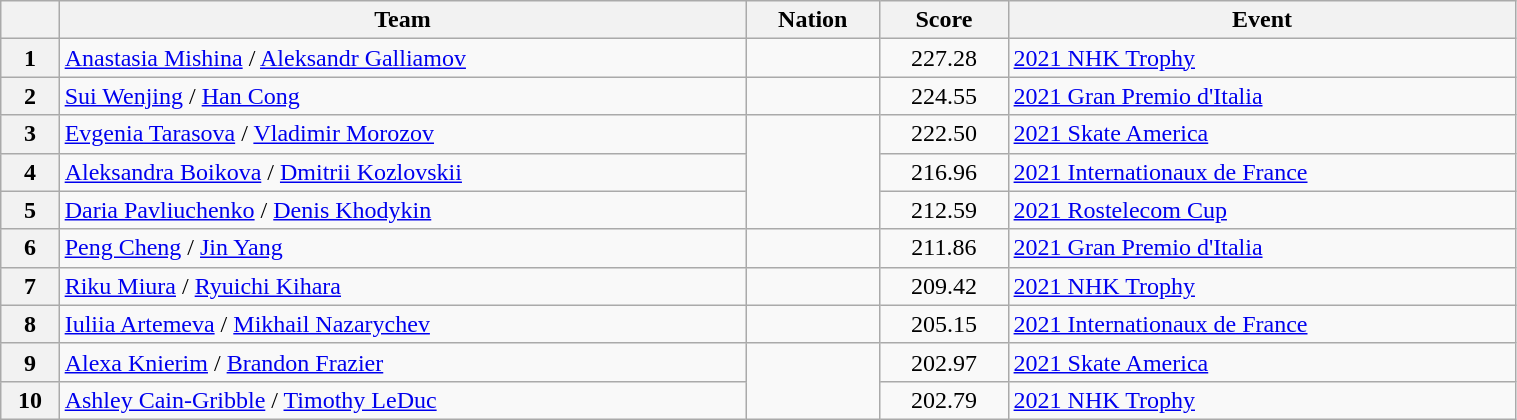<table class="wikitable sortable" style="text-align:left; width:80%">
<tr>
<th scope="col"></th>
<th scope="col">Team</th>
<th scope="col">Nation</th>
<th scope="col">Score</th>
<th scope="col">Event</th>
</tr>
<tr>
<th scope="row">1</th>
<td><a href='#'>Anastasia Mishina</a> / <a href='#'>Aleksandr Galliamov</a></td>
<td></td>
<td style="text-align:center;">227.28</td>
<td><a href='#'>2021 NHK Trophy</a></td>
</tr>
<tr>
<th scope="row">2</th>
<td><a href='#'>Sui Wenjing</a> / <a href='#'>Han Cong</a></td>
<td></td>
<td style="text-align:center;">224.55</td>
<td><a href='#'>2021 Gran Premio d'Italia</a></td>
</tr>
<tr>
<th scope="row">3</th>
<td><a href='#'>Evgenia Tarasova</a> / <a href='#'>Vladimir Morozov</a></td>
<td rowspan="3"></td>
<td style="text-align:center;">222.50</td>
<td><a href='#'>2021 Skate America</a></td>
</tr>
<tr>
<th scope="row">4</th>
<td><a href='#'>Aleksandra Boikova</a> / <a href='#'>Dmitrii Kozlovskii</a></td>
<td style="text-align:center;">216.96</td>
<td><a href='#'>2021 Internationaux de France</a></td>
</tr>
<tr>
<th scope="row">5</th>
<td><a href='#'>Daria Pavliuchenko</a> / <a href='#'>Denis Khodykin</a></td>
<td style="text-align:center;">212.59</td>
<td><a href='#'>2021 Rostelecom Cup</a></td>
</tr>
<tr>
<th scope="row">6</th>
<td><a href='#'>Peng Cheng</a> / <a href='#'>Jin Yang</a></td>
<td></td>
<td style="text-align:center;">211.86</td>
<td><a href='#'>2021 Gran Premio d'Italia</a></td>
</tr>
<tr>
<th scope="row">7</th>
<td><a href='#'>Riku Miura</a> / <a href='#'>Ryuichi Kihara</a></td>
<td></td>
<td style="text-align:center;">209.42</td>
<td><a href='#'>2021 NHK Trophy</a></td>
</tr>
<tr>
<th scope="row">8</th>
<td><a href='#'>Iuliia Artemeva</a> / <a href='#'>Mikhail Nazarychev</a></td>
<td></td>
<td style="text-align:center;">205.15</td>
<td><a href='#'>2021 Internationaux de France</a></td>
</tr>
<tr>
<th scope="row">9</th>
<td><a href='#'>Alexa Knierim</a> / <a href='#'>Brandon Frazier</a></td>
<td rowspan="2"></td>
<td style="text-align:center;">202.97</td>
<td><a href='#'>2021 Skate America</a></td>
</tr>
<tr>
<th scope="row">10</th>
<td><a href='#'>Ashley Cain-Gribble</a> / <a href='#'>Timothy LeDuc</a></td>
<td style="text-align:center;">202.79</td>
<td><a href='#'>2021 NHK Trophy</a></td>
</tr>
</table>
